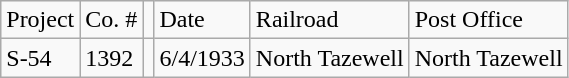<table class="wikitable">
<tr>
<td>Project</td>
<td>Co. #</td>
<td></td>
<td>Date</td>
<td>Railroad</td>
<td>Post Office</td>
</tr>
<tr>
<td>S-54</td>
<td>1392</td>
<td></td>
<td>6/4/1933</td>
<td>North Tazewell</td>
<td>North Tazewell</td>
</tr>
</table>
